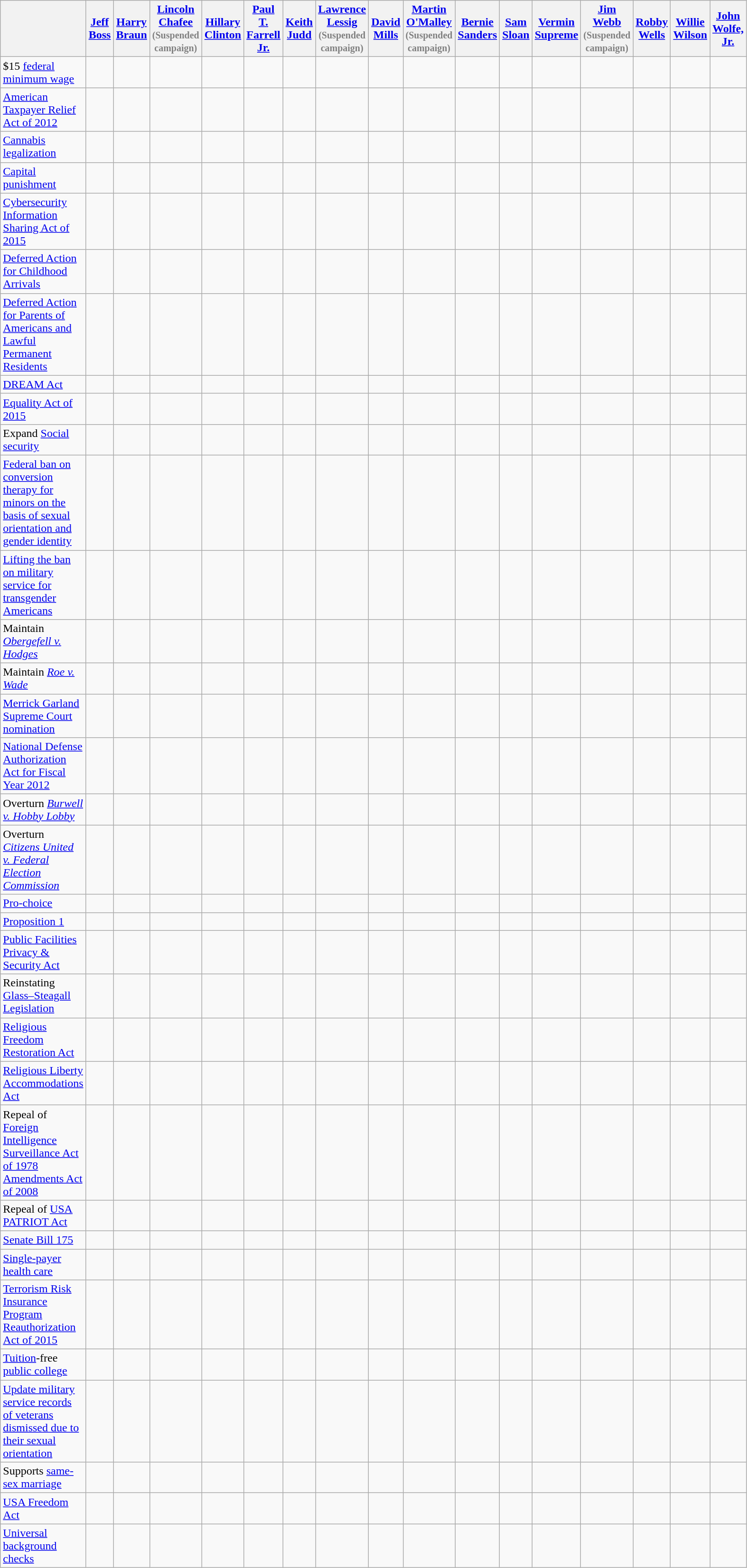<table style="width:70%;" class="wikitable sortable">
<tr>
<th></th>
<th><a href='#'>Jeff Boss</a></th>
<th><a href='#'>Harry Braun</a></th>
<th style="color:gray;"><a href='#'>Lincoln Chafee</a> <small>(Suspended campaign)</small></th>
<th><a href='#'>Hillary Clinton</a></th>
<th><a href='#'>Paul T. Farrell Jr.</a></th>
<th><a href='#'>Keith Judd</a></th>
<th style="color:gray;"><a href='#'>Lawrence Lessig</a> <small>(Suspended campaign)</small></th>
<th><a href='#'>David Mills</a></th>
<th style="color:gray;"><a href='#'>Martin O'Malley</a> <small>(Suspended campaign)</small></th>
<th><a href='#'>Bernie Sanders</a></th>
<th><a href='#'>Sam Sloan</a></th>
<th><a href='#'>Vermin Supreme</a></th>
<th style="color:gray;"><a href='#'>Jim Webb</a> <small>(Suspended campaign)</small></th>
<th><a href='#'>Robby Wells</a></th>
<th><a href='#'>Willie Wilson</a></th>
<th><a href='#'>John Wolfe, Jr.</a></th>
</tr>
<tr>
<td>$15 <a href='#'>federal minimum wage</a></td>
<td></td>
<td></td>
<td></td>
<td></td>
<td></td>
<td></td>
<td></td>
<td></td>
<td></td>
<td></td>
<td></td>
<td></td>
<td></td>
<td></td>
<td></td>
</tr>
<tr>
<td><a href='#'>American Taxpayer Relief Act of 2012</a></td>
<td></td>
<td></td>
<td></td>
<td></td>
<td></td>
<td></td>
<td></td>
<td></td>
<td></td>
<td></td>
<td></td>
<td></td>
<td></td>
<td></td>
<td></td>
<td></td>
</tr>
<tr>
<td><a href='#'>Cannabis legalization</a></td>
<td></td>
<td></td>
<td></td>
<td></td>
<td></td>
<td></td>
<td></td>
<td></td>
<td></td>
<td></td>
<td></td>
<td></td>
<td></td>
<td></td>
<td></td>
<td></td>
</tr>
<tr>
<td><a href='#'>Capital punishment</a></td>
<td></td>
<td></td>
<td></td>
<td></td>
<td></td>
<td></td>
<td></td>
<td></td>
<td></td>
<td></td>
<td></td>
<td></td>
<td></td>
<td></td>
<td></td>
<td></td>
</tr>
<tr>
<td><a href='#'>Cybersecurity Information Sharing Act of 2015</a></td>
<td></td>
<td></td>
<td></td>
<td></td>
<td></td>
<td></td>
<td></td>
<td></td>
<td></td>
<td></td>
<td></td>
<td></td>
<td></td>
<td></td>
<td></td>
<td></td>
</tr>
<tr>
<td><a href='#'>Deferred Action for Childhood Arrivals</a></td>
<td></td>
<td></td>
<td></td>
<td></td>
<td></td>
<td></td>
<td></td>
<td></td>
<td></td>
<td></td>
<td></td>
<td></td>
<td></td>
<td></td>
<td></td>
<td></td>
</tr>
<tr>
<td><a href='#'>Deferred Action for Parents of Americans and Lawful Permanent Residents</a></td>
<td></td>
<td></td>
<td></td>
<td></td>
<td></td>
<td></td>
<td></td>
<td></td>
<td></td>
<td></td>
<td></td>
<td></td>
<td></td>
<td></td>
<td></td>
<td></td>
</tr>
<tr>
<td><a href='#'>DREAM Act</a></td>
<td></td>
<td></td>
<td></td>
<td></td>
<td></td>
<td></td>
<td></td>
<td></td>
<td></td>
<td></td>
<td></td>
<td></td>
<td></td>
<td></td>
<td></td>
<td></td>
</tr>
<tr>
<td><a href='#'>Equality Act of 2015</a></td>
<td></td>
<td></td>
<td></td>
<td></td>
<td></td>
<td></td>
<td></td>
<td></td>
<td></td>
<td></td>
<td></td>
<td></td>
<td></td>
<td></td>
<td></td>
<td></td>
</tr>
<tr>
<td>Expand <a href='#'>Social security</a></td>
<td></td>
<td></td>
<td></td>
<td></td>
<td></td>
<td></td>
<td></td>
<td></td>
<td></td>
<td></td>
<td></td>
<td></td>
<td></td>
<td></td>
<td></td>
<td></td>
</tr>
<tr>
<td><a href='#'>Federal ban on conversion therapy for minors on the basis of sexual orientation and gender identity</a></td>
<td></td>
<td></td>
<td></td>
<td></td>
<td></td>
<td></td>
<td></td>
<td></td>
<td></td>
<td></td>
<td></td>
<td></td>
<td></td>
<td></td>
<td></td>
<td></td>
</tr>
<tr>
<td><a href='#'>Lifting the ban on military service for transgender Americans</a></td>
<td></td>
<td></td>
<td></td>
<td></td>
<td></td>
<td></td>
<td></td>
<td></td>
<td></td>
<td></td>
<td></td>
<td></td>
<td></td>
<td></td>
<td></td>
<td></td>
</tr>
<tr>
<td>Maintain <em><a href='#'>Obergefell v. Hodges</a></em></td>
<td></td>
<td></td>
<td></td>
<td></td>
<td></td>
<td></td>
<td></td>
<td></td>
<td></td>
<td></td>
<td></td>
<td></td>
<td></td>
<td></td>
<td></td>
<td></td>
</tr>
<tr>
<td>Maintain <em><a href='#'>Roe v. Wade</a></em></td>
<td></td>
<td></td>
<td></td>
<td></td>
<td></td>
<td></td>
<td></td>
<td></td>
<td></td>
<td></td>
<td></td>
<td></td>
<td></td>
<td></td>
<td></td>
<td></td>
</tr>
<tr>
<td><a href='#'>Merrick Garland Supreme Court nomination</a></td>
<td></td>
<td></td>
<td></td>
<td></td>
<td></td>
<td></td>
<td></td>
<td></td>
<td></td>
<td></td>
<td></td>
<td></td>
<td></td>
<td></td>
<td></td>
<td></td>
</tr>
<tr>
<td><a href='#'>National Defense Authorization Act for Fiscal Year 2012</a></td>
<td></td>
<td></td>
<td></td>
<td></td>
<td></td>
<td></td>
<td></td>
<td></td>
<td></td>
<td></td>
<td></td>
<td></td>
<td></td>
<td></td>
<td></td>
<td></td>
</tr>
<tr>
<td>Overturn <em><a href='#'>Burwell v. Hobby Lobby</a></em></td>
<td></td>
<td></td>
<td></td>
<td></td>
<td></td>
<td></td>
<td></td>
<td></td>
<td></td>
<td></td>
<td></td>
<td></td>
<td></td>
<td></td>
<td></td>
<td></td>
</tr>
<tr>
<td>Overturn <em><a href='#'>Citizens United v. Federal Election Commission</a></em></td>
<td></td>
<td></td>
<td></td>
<td></td>
<td></td>
<td></td>
<td></td>
<td></td>
<td></td>
<td></td>
<td></td>
<td></td>
<td></td>
<td></td>
<td></td>
<td></td>
</tr>
<tr>
<td><a href='#'>Pro-choice</a></td>
<td></td>
<td></td>
<td></td>
<td></td>
<td></td>
<td></td>
<td></td>
<td></td>
<td></td>
<td></td>
<td></td>
<td></td>
<td></td>
<td></td>
<td></td>
<td></td>
</tr>
<tr>
<td><a href='#'>Proposition 1</a></td>
<td></td>
<td></td>
<td></td>
<td></td>
<td></td>
<td></td>
<td></td>
<td></td>
<td></td>
<td></td>
<td></td>
<td></td>
<td></td>
<td></td>
<td></td>
<td></td>
</tr>
<tr>
<td><a href='#'>Public Facilities Privacy & Security Act</a></td>
<td></td>
<td></td>
<td></td>
<td></td>
<td></td>
<td></td>
<td></td>
<td></td>
<td></td>
<td></td>
<td></td>
<td></td>
<td></td>
<td></td>
<td></td>
<td></td>
</tr>
<tr>
<td>Reinstating <a href='#'>Glass–Steagall Legislation</a></td>
<td></td>
<td></td>
<td></td>
<td></td>
<td></td>
<td></td>
<td></td>
<td></td>
<td></td>
<td></td>
<td></td>
<td></td>
<td></td>
<td></td>
<td></td>
<td></td>
</tr>
<tr>
<td><a href='#'>Religious Freedom Restoration Act</a></td>
<td></td>
<td></td>
<td></td>
<td></td>
<td></td>
<td></td>
<td></td>
<td></td>
<td></td>
<td></td>
<td></td>
<td></td>
<td></td>
<td></td>
<td></td>
<td></td>
</tr>
<tr>
<td><a href='#'>Religious Liberty Accommodations Act</a></td>
<td></td>
<td></td>
<td></td>
<td></td>
<td></td>
<td></td>
<td></td>
<td></td>
<td></td>
<td></td>
<td></td>
<td></td>
<td></td>
<td></td>
<td></td>
<td></td>
</tr>
<tr>
<td>Repeal of <a href='#'>Foreign Intelligence Surveillance Act of 1978 Amendments Act of 2008</a></td>
<td></td>
<td></td>
<td></td>
<td></td>
<td></td>
<td></td>
<td></td>
<td></td>
<td></td>
<td></td>
<td></td>
<td></td>
<td></td>
<td></td>
<td></td>
<td></td>
</tr>
<tr>
<td>Repeal of <a href='#'>USA PATRIOT Act</a></td>
<td></td>
<td></td>
<td></td>
<td></td>
<td></td>
<td></td>
<td></td>
<td></td>
<td></td>
<td></td>
<td></td>
<td></td>
<td></td>
<td></td>
<td></td>
<td></td>
</tr>
<tr>
<td><a href='#'>Senate Bill 175</a></td>
<td></td>
<td></td>
<td></td>
<td></td>
<td></td>
<td></td>
<td></td>
<td></td>
<td></td>
<td></td>
<td></td>
<td></td>
<td></td>
<td></td>
<td></td>
<td></td>
</tr>
<tr>
<td><a href='#'>Single-payer health care</a></td>
<td></td>
<td></td>
<td></td>
<td></td>
<td></td>
<td></td>
<td></td>
<td></td>
<td></td>
<td></td>
<td></td>
<td></td>
<td></td>
<td></td>
<td></td>
<td></td>
</tr>
<tr>
<td><a href='#'>Terrorism Risk Insurance Program Reauthorization Act of 2015</a></td>
<td></td>
<td></td>
<td></td>
<td></td>
<td></td>
<td></td>
<td></td>
<td></td>
<td></td>
<td></td>
<td></td>
<td></td>
<td></td>
<td></td>
<td></td>
<td></td>
</tr>
<tr>
<td><a href='#'>Tuition</a>-free <a href='#'>public college</a></td>
<td></td>
<td></td>
<td></td>
<td></td>
<td></td>
<td></td>
<td></td>
<td></td>
<td></td>
<td></td>
<td></td>
<td></td>
<td></td>
<td></td>
<td></td>
<td></td>
</tr>
<tr>
<td><a href='#'>Update military service records of veterans dismissed due to their sexual orientation</a></td>
<td></td>
<td></td>
<td></td>
<td></td>
<td></td>
<td></td>
<td></td>
<td></td>
<td></td>
<td></td>
<td></td>
<td></td>
<td></td>
<td></td>
<td></td>
<td></td>
</tr>
<tr>
<td>Supports <a href='#'>same-sex marriage</a></td>
<td></td>
<td></td>
<td></td>
<td></td>
<td></td>
<td></td>
<td></td>
<td></td>
<td></td>
<td></td>
<td></td>
<td></td>
<td></td>
<td></td>
<td></td>
<td></td>
</tr>
<tr>
<td><a href='#'>USA Freedom Act</a></td>
<td></td>
<td></td>
<td></td>
<td></td>
<td></td>
<td></td>
<td></td>
<td></td>
<td></td>
<td></td>
<td></td>
<td></td>
<td></td>
<td></td>
<td></td>
<td></td>
</tr>
<tr>
<td><a href='#'>Universal background checks</a></td>
<td></td>
<td></td>
<td></td>
<td></td>
<td></td>
<td></td>
<td></td>
<td></td>
<td></td>
<td></td>
<td></td>
<td></td>
<td></td>
<td></td>
<td></td>
<td></td>
</tr>
</table>
